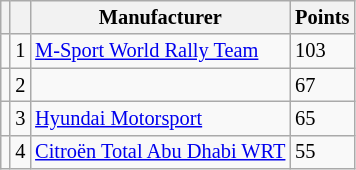<table class="wikitable" style="font-size: 85%;">
<tr>
<th></th>
<th></th>
<th>Manufacturer</th>
<th>Points</th>
</tr>
<tr>
<td align="left"></td>
<td align="center">1</td>
<td> <a href='#'>M-Sport World Rally Team</a></td>
<td align="left">103</td>
</tr>
<tr>
<td align="left"></td>
<td align="center">2</td>
<td></td>
<td align="left">67</td>
</tr>
<tr>
<td align="left"></td>
<td align="center">3</td>
<td> <a href='#'>Hyundai Motorsport</a></td>
<td align="left">65</td>
</tr>
<tr>
<td align="left"></td>
<td align="center">4</td>
<td> <a href='#'>Citroën Total Abu Dhabi WRT</a></td>
<td align="left">55</td>
</tr>
</table>
